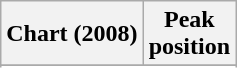<table class="wikitable sortable">
<tr>
<th>Chart (2008)</th>
<th>Peak<br>position</th>
</tr>
<tr>
</tr>
<tr>
</tr>
<tr>
</tr>
<tr>
</tr>
<tr>
</tr>
</table>
